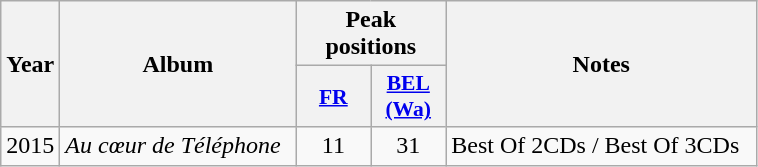<table class="wikitable">
<tr>
<th rowspan="2" style="text-align:center; width:10px;">Year</th>
<th rowspan="2" style="text-align:center; width:150px;">Album</th>
<th style="text-align:center; width:20px;" colspan=2>Peak positions</th>
<th rowspan="2" style="text-align:center; width:200px;">Notes</th>
</tr>
<tr>
<th scope="col" style="width:3em;font-size:90%;"><a href='#'>FR</a><br></th>
<th scope="col" style="width:3em;font-size:90%;"><a href='#'>BEL<br>(Wa)</a><br></th>
</tr>
<tr>
<td style="text-align:center;">2015</td>
<td><em>Au cœur de Téléphone</em></td>
<td style="text-align:center;">11</td>
<td style="text-align:center;">31</td>
<td>Best Of 2CDs / Best Of 3CDs</td>
</tr>
</table>
